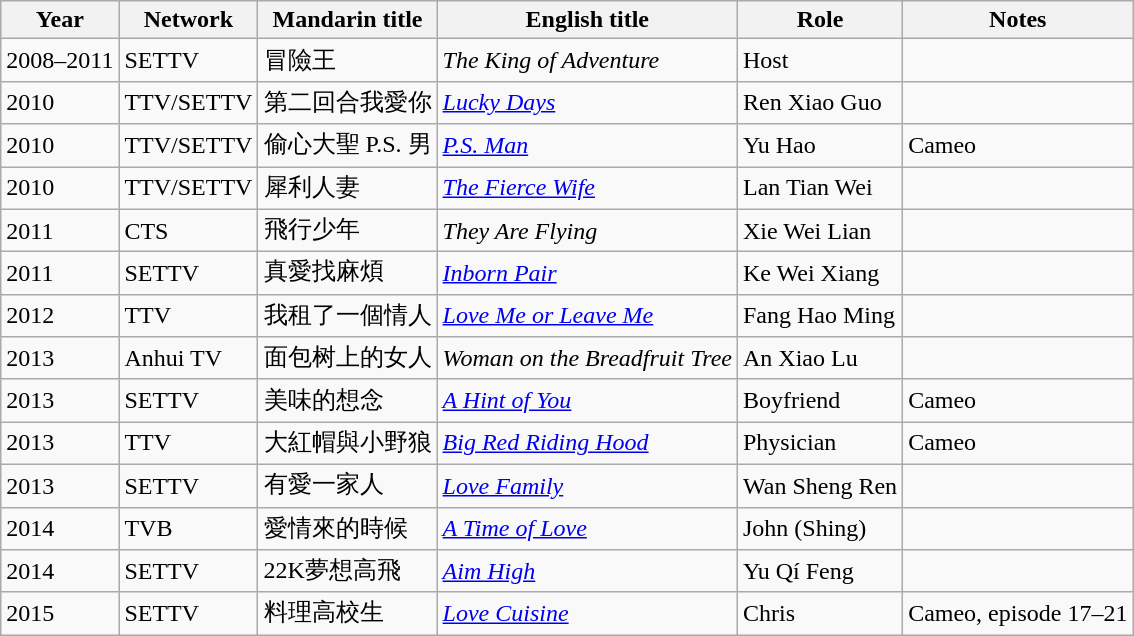<table class="wikitable sortable">
<tr>
<th>Year</th>
<th>Network</th>
<th>Mandarin title</th>
<th>English title</th>
<th>Role</th>
<th class="unsortable">Notes</th>
</tr>
<tr>
<td>2008–2011</td>
<td>SETTV</td>
<td>冒險王</td>
<td><em>The King of Adventure</em></td>
<td>Host</td>
<td></td>
</tr>
<tr>
<td>2010</td>
<td>TTV/SETTV</td>
<td>第二回合我愛你</td>
<td><em><a href='#'>Lucky Days</a></em></td>
<td>Ren Xiao Guo</td>
<td></td>
</tr>
<tr>
<td>2010</td>
<td>TTV/SETTV</td>
<td>偷心大聖 P.S. 男</td>
<td><em><a href='#'>P.S. Man</a></em></td>
<td>Yu Hao</td>
<td>Cameo</td>
</tr>
<tr>
<td>2010</td>
<td>TTV/SETTV</td>
<td>犀利人妻</td>
<td><em><a href='#'>The Fierce Wife</a></em></td>
<td>Lan Tian Wei</td>
<td></td>
</tr>
<tr>
<td>2011</td>
<td>CTS</td>
<td>飛行少年</td>
<td><em>They Are Flying</em></td>
<td>Xie Wei Lian</td>
<td></td>
</tr>
<tr>
<td>2011</td>
<td>SETTV</td>
<td>真愛找麻煩</td>
<td><em><a href='#'>Inborn Pair</a></em></td>
<td>Ke Wei Xiang</td>
<td></td>
</tr>
<tr>
<td>2012</td>
<td>TTV</td>
<td>我租了一個情人</td>
<td><em><a href='#'>Love Me or Leave Me</a></em></td>
<td>Fang Hao Ming</td>
<td></td>
</tr>
<tr>
<td>2013</td>
<td>Anhui TV</td>
<td>面包树上的女人</td>
<td><em>Woman on the Breadfruit Tree</em></td>
<td>An Xiao Lu</td>
<td></td>
</tr>
<tr>
<td>2013</td>
<td>SETTV</td>
<td>美味的想念</td>
<td><em><a href='#'>A Hint of You</a></em></td>
<td>Boyfriend</td>
<td>Cameo</td>
</tr>
<tr>
<td>2013</td>
<td>TTV</td>
<td>大紅帽與小野狼</td>
<td><em><a href='#'>Big Red Riding Hood</a></em></td>
<td>Physician</td>
<td>Cameo</td>
</tr>
<tr>
<td>2013</td>
<td>SETTV</td>
<td>有愛一家人</td>
<td><em><a href='#'>Love Family</a></em></td>
<td>Wan Sheng Ren</td>
<td></td>
</tr>
<tr>
<td>2014</td>
<td>TVB</td>
<td>愛情來的時候</td>
<td><em><a href='#'>A Time of Love</a></em></td>
<td>John (Shing)</td>
<td></td>
</tr>
<tr>
<td>2014</td>
<td>SETTV</td>
<td>22K夢想高飛</td>
<td><em><a href='#'>Aim High</a></em></td>
<td>Yu Qí Feng</td>
<td></td>
</tr>
<tr>
<td>2015</td>
<td>SETTV</td>
<td>料理高校生</td>
<td><em><a href='#'>Love Cuisine</a></em></td>
<td>Chris</td>
<td>Cameo, episode 17–21</td>
</tr>
</table>
